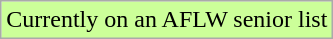<table class="wikitable">
<tr bgcolor="#CCFF99">
<td>Currently on an AFLW senior list</td>
</tr>
</table>
